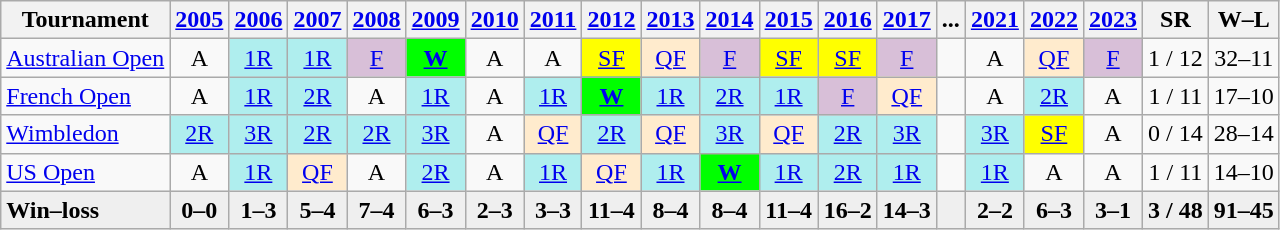<table class=wikitable style=text-align:center>
<tr>
<th>Tournament</th>
<th><a href='#'>2005</a></th>
<th><a href='#'>2006</a></th>
<th><a href='#'>2007</a></th>
<th><a href='#'>2008</a></th>
<th><a href='#'>2009</a></th>
<th><a href='#'>2010</a></th>
<th><a href='#'>2011</a></th>
<th><a href='#'>2012</a></th>
<th><a href='#'>2013</a></th>
<th><a href='#'>2014</a></th>
<th><a href='#'>2015</a></th>
<th><a href='#'>2016</a></th>
<th><a href='#'>2017</a></th>
<th>...</th>
<th><a href='#'>2021</a></th>
<th><a href='#'>2022</a></th>
<th><a href='#'>2023</a></th>
<th>SR</th>
<th>W–L</th>
</tr>
<tr>
<td align=left><a href='#'>Australian Open</a></td>
<td>A</td>
<td bgcolor=afeeee><a href='#'>1R</a></td>
<td bgcolor=afeeee><a href='#'>1R</a></td>
<td style="background:thistle;"><a href='#'>F</a></td>
<td bgcolor=lime><strong><a href='#'>W</a></strong></td>
<td>A</td>
<td>A</td>
<td style="background:yellow;"><a href='#'>SF</a></td>
<td bgcolor=ffebcd><a href='#'>QF</a></td>
<td style="background:thistle;"><a href='#'>F</a></td>
<td style="background:yellow;"><a href='#'>SF</a></td>
<td style="background:yellow;"><a href='#'>SF</a></td>
<td style="background:thistle;"><a href='#'>F</a></td>
<td></td>
<td>A</td>
<td bgcolor=ffebcd><a href='#'>QF</a></td>
<td style="background:thistle;"><a href='#'>F</a></td>
<td>1 / 12</td>
<td>32–11</td>
</tr>
<tr>
<td align=left><a href='#'>French Open</a></td>
<td>A</td>
<td bgcolor=afeeee><a href='#'>1R</a></td>
<td bgcolor=afeeee><a href='#'>2R</a></td>
<td>A</td>
<td bgcolor=afeeee><a href='#'>1R</a></td>
<td>A</td>
<td bgcolor=afeeee><a href='#'>1R</a></td>
<td bgcolor=lime><strong><a href='#'>W</a></strong></td>
<td bgcolor=afeeee><a href='#'>1R</a></td>
<td bgcolor=afeeee><a href='#'>2R</a></td>
<td bgcolor=afeeee><a href='#'>1R</a></td>
<td style="background:thistle;"><a href='#'>F</a></td>
<td bgcolor=ffebcd><a href='#'>QF</a></td>
<td></td>
<td>A</td>
<td bgcolor=afeeee><a href='#'>2R</a></td>
<td>A</td>
<td>1 / 11</td>
<td>17–10</td>
</tr>
<tr>
<td align=left><a href='#'>Wimbledon</a></td>
<td bgcolor=afeeee><a href='#'>2R</a></td>
<td bgcolor=afeeee><a href='#'>3R</a></td>
<td bgcolor=afeeee><a href='#'>2R</a></td>
<td bgcolor=afeeee><a href='#'>2R</a></td>
<td bgcolor=afeeee><a href='#'>3R</a></td>
<td>A</td>
<td bgcolor=ffebcd><a href='#'>QF</a></td>
<td bgcolor=afeeee><a href='#'>2R</a></td>
<td bgcolor=ffebcd><a href='#'>QF</a></td>
<td bgcolor=afeeee><a href='#'>3R</a></td>
<td bgcolor=ffebcd><a href='#'>QF</a></td>
<td bgcolor=afeeee><a href='#'>2R</a></td>
<td bgcolor=afeeee><a href='#'>3R</a></td>
<td></td>
<td bgcolor=afeeee><a href='#'>3R</a></td>
<td style="background:yellow;"><a href='#'>SF</a></td>
<td>A</td>
<td>0 / 14</td>
<td>28–14</td>
</tr>
<tr>
<td align=left><a href='#'>US Open</a></td>
<td>A</td>
<td bgcolor=afeeee><a href='#'>1R</a></td>
<td bgcolor=ffebcd><a href='#'>QF</a></td>
<td>A</td>
<td bgcolor=afeeee><a href='#'>2R</a></td>
<td>A</td>
<td bgcolor=afeeee><a href='#'>1R</a></td>
<td bgcolor=ffebcd><a href='#'>QF</a></td>
<td bgcolor=afeeee><a href='#'>1R</a></td>
<td bgcolor=lime><strong><a href='#'>W</a></strong></td>
<td bgcolor=afeeee><a href='#'>1R</a></td>
<td bgcolor=afeeee><a href='#'>2R</a></td>
<td bgcolor=afeeee><a href='#'>1R</a></td>
<td></td>
<td bgcolor=afeeee><a href='#'>1R</a></td>
<td>A</td>
<td>A</td>
<td>1 / 11</td>
<td>14–10</td>
</tr>
<tr style=background:#efefef;font-weight:bold>
<td style="text-align:left">Win–loss</td>
<td>0–0</td>
<td>1–3</td>
<td>5–4</td>
<td>7–4</td>
<td>6–3</td>
<td>2–3</td>
<td>3–3</td>
<td>11–4</td>
<td>8–4</td>
<td>8–4</td>
<td>11–4</td>
<td>16–2</td>
<td>14–3</td>
<td></td>
<td>2–2</td>
<td>6–3</td>
<td>3–1</td>
<td>3 / 48</td>
<td>91–45</td>
</tr>
</table>
